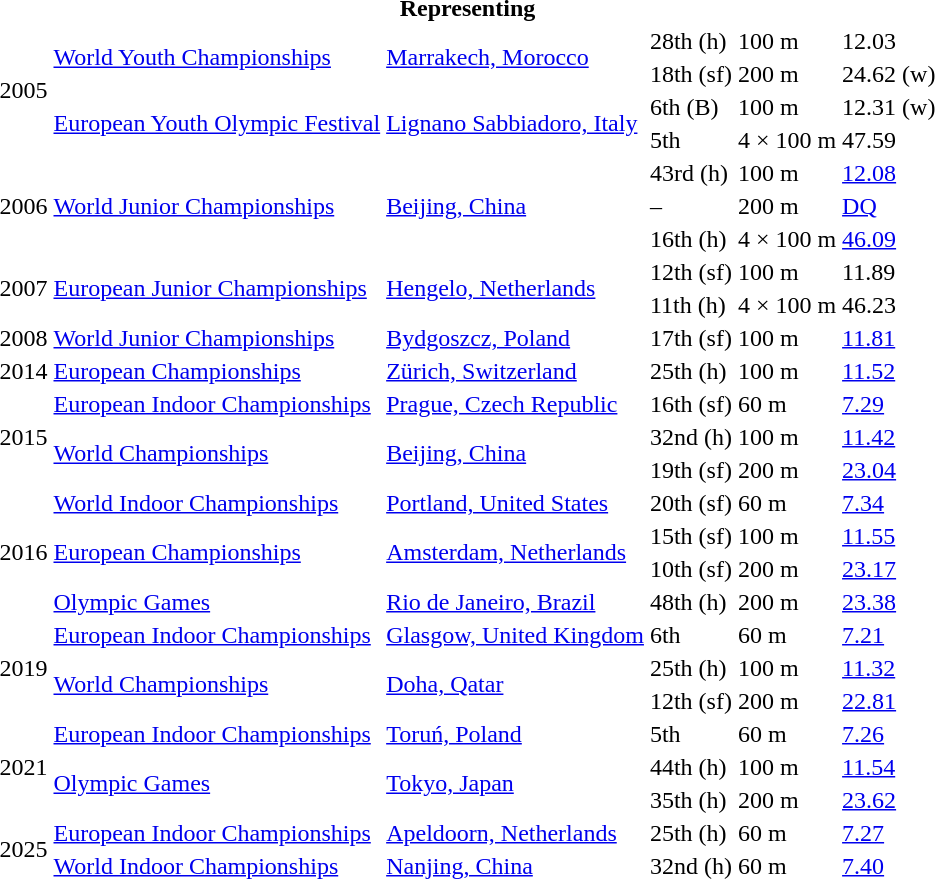<table>
<tr>
<th colspan="6">Representing </th>
</tr>
<tr>
<td rowspan=4>2005</td>
<td rowspan=2><a href='#'>World Youth Championships</a></td>
<td rowspan=2><a href='#'>Marrakech, Morocco</a></td>
<td>28th (h)</td>
<td>100 m</td>
<td>12.03</td>
</tr>
<tr>
<td>18th (sf)</td>
<td>200 m</td>
<td>24.62 (w)</td>
</tr>
<tr>
<td rowspan=2><a href='#'>European Youth Olympic Festival</a></td>
<td rowspan=2><a href='#'>Lignano Sabbiadoro, Italy</a></td>
<td>6th (B)</td>
<td>100 m</td>
<td>12.31 (w)</td>
</tr>
<tr>
<td>5th</td>
<td>4 × 100 m</td>
<td>47.59</td>
</tr>
<tr>
<td rowspan=3>2006</td>
<td rowspan=3><a href='#'>World Junior Championships</a></td>
<td rowspan=3><a href='#'>Beijing, China</a></td>
<td>43rd (h)</td>
<td>100 m</td>
<td><a href='#'>12.08</a></td>
</tr>
<tr>
<td>–</td>
<td>200 m</td>
<td><a href='#'>DQ</a></td>
</tr>
<tr>
<td>16th (h)</td>
<td>4 × 100 m</td>
<td><a href='#'>46.09</a></td>
</tr>
<tr>
<td rowspan=2>2007</td>
<td rowspan=2><a href='#'>European Junior Championships</a></td>
<td rowspan=2><a href='#'>Hengelo, Netherlands</a></td>
<td>12th (sf)</td>
<td>100 m</td>
<td>11.89</td>
</tr>
<tr>
<td>11th (h)</td>
<td>4 × 100 m</td>
<td>46.23</td>
</tr>
<tr>
<td>2008</td>
<td><a href='#'>World Junior Championships</a></td>
<td><a href='#'>Bydgoszcz, Poland</a></td>
<td>17th (sf)</td>
<td>100 m</td>
<td><a href='#'>11.81</a></td>
</tr>
<tr>
<td>2014</td>
<td><a href='#'>European Championships</a></td>
<td><a href='#'>Zürich, Switzerland</a></td>
<td>25th (h)</td>
<td>100 m</td>
<td><a href='#'>11.52</a></td>
</tr>
<tr>
<td rowspan=3>2015</td>
<td><a href='#'>European Indoor Championships</a></td>
<td><a href='#'>Prague, Czech Republic</a></td>
<td>16th (sf)</td>
<td>60 m</td>
<td><a href='#'>7.29</a></td>
</tr>
<tr>
<td rowspan=2><a href='#'>World Championships</a></td>
<td rowspan=2><a href='#'>Beijing, China</a></td>
<td>32nd (h)</td>
<td>100 m</td>
<td><a href='#'>11.42</a></td>
</tr>
<tr>
<td>19th (sf)</td>
<td>200 m</td>
<td><a href='#'>23.04</a></td>
</tr>
<tr>
<td rowspan=4>2016</td>
<td><a href='#'>World Indoor Championships</a></td>
<td><a href='#'>Portland, United States</a></td>
<td>20th (sf)</td>
<td>60 m</td>
<td><a href='#'>7.34</a></td>
</tr>
<tr>
<td rowspan=2><a href='#'>European Championships</a></td>
<td rowspan=2><a href='#'>Amsterdam, Netherlands</a></td>
<td>15th (sf)</td>
<td>100 m</td>
<td><a href='#'>11.55</a></td>
</tr>
<tr>
<td>10th (sf)</td>
<td>200 m</td>
<td><a href='#'>23.17</a></td>
</tr>
<tr>
<td><a href='#'>Olympic Games</a></td>
<td><a href='#'>Rio de Janeiro, Brazil</a></td>
<td>48th (h)</td>
<td>200 m</td>
<td><a href='#'>23.38</a></td>
</tr>
<tr>
<td rowspan=3>2019</td>
<td><a href='#'>European Indoor Championships</a></td>
<td><a href='#'>Glasgow, United Kingdom</a></td>
<td>6th</td>
<td>60 m</td>
<td><a href='#'>7.21</a></td>
</tr>
<tr>
<td rowspan=2><a href='#'>World Championships</a></td>
<td rowspan=2><a href='#'>Doha, Qatar</a></td>
<td>25th (h)</td>
<td>100 m</td>
<td><a href='#'>11.32</a></td>
</tr>
<tr>
<td>12th (sf)</td>
<td>200 m</td>
<td><a href='#'>22.81</a></td>
</tr>
<tr>
<td rowspan=3>2021</td>
<td><a href='#'>European Indoor Championships</a></td>
<td><a href='#'>Toruń, Poland</a></td>
<td>5th</td>
<td>60 m</td>
<td><a href='#'>7.26</a></td>
</tr>
<tr>
<td rowspan=2><a href='#'>Olympic Games</a></td>
<td rowspan=2><a href='#'>Tokyo, Japan</a></td>
<td>44th (h)</td>
<td>100 m</td>
<td><a href='#'>11.54</a></td>
</tr>
<tr>
<td>35th (h)</td>
<td>200 m</td>
<td><a href='#'>23.62</a></td>
</tr>
<tr>
<td rowspan=2>2025</td>
<td><a href='#'>European Indoor Championships</a></td>
<td><a href='#'>Apeldoorn, Netherlands</a></td>
<td>25th (h)</td>
<td>60 m</td>
<td><a href='#'>7.27</a></td>
</tr>
<tr>
<td><a href='#'>World Indoor Championships</a></td>
<td><a href='#'>Nanjing, China</a></td>
<td>32nd (h)</td>
<td>60 m</td>
<td><a href='#'>7.40</a></td>
</tr>
</table>
